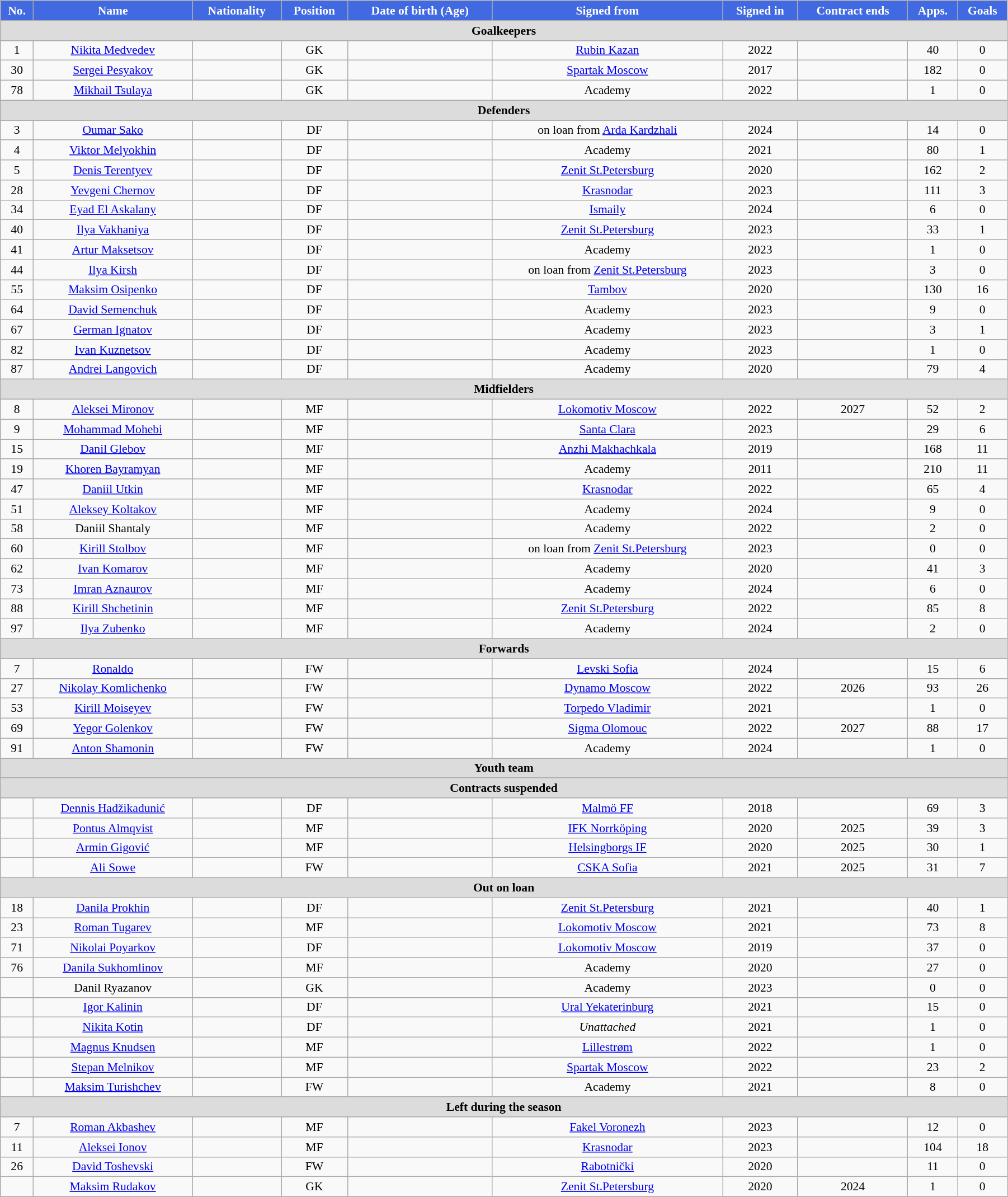<table class="wikitable"  style="text-align:center; font-size:90%; width:95%;">
<tr>
<th style="background:#4169E1; color:white; text-align:center;">No.</th>
<th style="background:#4169E1; color:white; text-align:center;">Name</th>
<th style="background:#4169E1; color:white; text-align:center;">Nationality</th>
<th style="background:#4169E1; color:white; text-align:center;">Position</th>
<th style="background:#4169E1; color:white; text-align:center;">Date of birth (Age)</th>
<th style="background:#4169E1; color:white; text-align:center;">Signed from</th>
<th style="background:#4169E1; color:white; text-align:center;">Signed in</th>
<th style="background:#4169E1; color:white; text-align:center;">Contract ends</th>
<th style="background:#4169E1; color:white; text-align:center;">Apps.</th>
<th style="background:#4169E1; color:white; text-align:center;">Goals</th>
</tr>
<tr>
<th colspan="11"  style="background:#dcdcdc; text-align:center;">Goalkeepers</th>
</tr>
<tr>
<td>1</td>
<td><a href='#'>Nikita Medvedev</a></td>
<td></td>
<td>GK</td>
<td></td>
<td><a href='#'>Rubin Kazan</a></td>
<td>2022</td>
<td></td>
<td>40</td>
<td>0</td>
</tr>
<tr>
<td>30</td>
<td><a href='#'>Sergei Pesyakov</a></td>
<td></td>
<td>GK</td>
<td></td>
<td><a href='#'>Spartak Moscow</a></td>
<td>2017</td>
<td></td>
<td>182</td>
<td>0</td>
</tr>
<tr>
<td>78</td>
<td><a href='#'>Mikhail Tsulaya</a></td>
<td></td>
<td>GK</td>
<td></td>
<td>Academy</td>
<td>2022</td>
<td></td>
<td>1</td>
<td>0</td>
</tr>
<tr>
<th colspan="11"  style="background:#dcdcdc; text-align:center;">Defenders</th>
</tr>
<tr>
<td>3</td>
<td><a href='#'>Oumar Sako</a></td>
<td></td>
<td>DF</td>
<td></td>
<td>on loan from <a href='#'>Arda Kardzhali</a></td>
<td>2024</td>
<td></td>
<td>14</td>
<td>0</td>
</tr>
<tr>
<td>4</td>
<td><a href='#'>Viktor Melyokhin</a></td>
<td></td>
<td>DF</td>
<td></td>
<td>Academy</td>
<td>2021</td>
<td></td>
<td>80</td>
<td>1</td>
</tr>
<tr>
<td>5</td>
<td><a href='#'>Denis Terentyev</a></td>
<td></td>
<td>DF</td>
<td></td>
<td><a href='#'>Zenit St.Petersburg</a></td>
<td>2020</td>
<td></td>
<td>162</td>
<td>2</td>
</tr>
<tr>
<td>28</td>
<td><a href='#'>Yevgeni Chernov</a></td>
<td></td>
<td>DF</td>
<td></td>
<td><a href='#'>Krasnodar</a></td>
<td>2023</td>
<td></td>
<td>111</td>
<td>3</td>
</tr>
<tr>
<td>34</td>
<td><a href='#'>Eyad El Askalany</a></td>
<td></td>
<td>DF</td>
<td></td>
<td><a href='#'>Ismaily</a></td>
<td>2024</td>
<td></td>
<td>6</td>
<td>0</td>
</tr>
<tr>
<td>40</td>
<td><a href='#'>Ilya Vakhaniya</a></td>
<td></td>
<td>DF</td>
<td></td>
<td><a href='#'>Zenit St.Petersburg</a></td>
<td>2023</td>
<td></td>
<td>33</td>
<td>1</td>
</tr>
<tr>
<td>41</td>
<td><a href='#'>Artur Maksetsov</a></td>
<td></td>
<td>DF</td>
<td></td>
<td>Academy</td>
<td>2023</td>
<td></td>
<td>1</td>
<td>0</td>
</tr>
<tr>
<td>44</td>
<td><a href='#'>Ilya Kirsh</a></td>
<td></td>
<td>DF</td>
<td></td>
<td>on loan from <a href='#'>Zenit St.Petersburg</a></td>
<td>2023</td>
<td></td>
<td>3</td>
<td>0</td>
</tr>
<tr>
<td>55</td>
<td><a href='#'>Maksim Osipenko</a></td>
<td></td>
<td>DF</td>
<td></td>
<td><a href='#'>Tambov</a></td>
<td>2020</td>
<td></td>
<td>130</td>
<td>16</td>
</tr>
<tr>
<td>64</td>
<td><a href='#'>David Semenchuk</a></td>
<td></td>
<td>DF</td>
<td></td>
<td>Academy</td>
<td>2023</td>
<td></td>
<td>9</td>
<td>0</td>
</tr>
<tr>
<td>67</td>
<td><a href='#'>German Ignatov</a></td>
<td></td>
<td>DF</td>
<td></td>
<td>Academy</td>
<td>2023</td>
<td></td>
<td>3</td>
<td>1</td>
</tr>
<tr>
<td>82</td>
<td><a href='#'>Ivan Kuznetsov</a></td>
<td></td>
<td>DF</td>
<td></td>
<td>Academy</td>
<td>2023</td>
<td></td>
<td>1</td>
<td>0</td>
</tr>
<tr>
<td>87</td>
<td><a href='#'>Andrei Langovich</a></td>
<td></td>
<td>DF</td>
<td></td>
<td>Academy</td>
<td>2020</td>
<td></td>
<td>79</td>
<td>4</td>
</tr>
<tr>
<th colspan="11"  style="background:#dcdcdc; text-align:center;">Midfielders</th>
</tr>
<tr>
<td>8</td>
<td><a href='#'>Aleksei Mironov</a></td>
<td></td>
<td>MF</td>
<td></td>
<td><a href='#'>Lokomotiv Moscow</a></td>
<td>2022</td>
<td>2027</td>
<td>52</td>
<td>2</td>
</tr>
<tr>
<td>9</td>
<td><a href='#'>Mohammad Mohebi</a></td>
<td></td>
<td>MF</td>
<td></td>
<td><a href='#'>Santa Clara</a></td>
<td>2023</td>
<td></td>
<td>29</td>
<td>6</td>
</tr>
<tr>
<td>15</td>
<td><a href='#'>Danil Glebov</a></td>
<td></td>
<td>MF</td>
<td></td>
<td><a href='#'>Anzhi Makhachkala</a></td>
<td>2019</td>
<td></td>
<td>168</td>
<td>11</td>
</tr>
<tr>
<td>19</td>
<td><a href='#'>Khoren Bayramyan</a></td>
<td></td>
<td>MF</td>
<td></td>
<td>Academy</td>
<td>2011</td>
<td></td>
<td>210</td>
<td>11</td>
</tr>
<tr>
<td>47</td>
<td><a href='#'>Daniil Utkin</a></td>
<td></td>
<td>MF</td>
<td></td>
<td><a href='#'>Krasnodar</a></td>
<td>2022</td>
<td></td>
<td>65</td>
<td>4</td>
</tr>
<tr>
<td>51</td>
<td><a href='#'>Aleksey Koltakov</a></td>
<td></td>
<td>MF</td>
<td></td>
<td>Academy</td>
<td>2024</td>
<td></td>
<td>9</td>
<td>0</td>
</tr>
<tr>
<td>58</td>
<td>Daniil Shantaly</td>
<td></td>
<td>MF</td>
<td></td>
<td>Academy</td>
<td>2022</td>
<td></td>
<td>2</td>
<td>0</td>
</tr>
<tr>
<td>60</td>
<td><a href='#'>Kirill Stolbov</a></td>
<td></td>
<td>MF</td>
<td></td>
<td>on loan from <a href='#'>Zenit St.Petersburg</a></td>
<td>2023</td>
<td></td>
<td>0</td>
<td>0</td>
</tr>
<tr>
<td>62</td>
<td><a href='#'>Ivan Komarov</a></td>
<td></td>
<td>MF</td>
<td></td>
<td>Academy</td>
<td>2020</td>
<td></td>
<td>41</td>
<td>3</td>
</tr>
<tr>
<td>73</td>
<td><a href='#'>Imran Aznaurov</a></td>
<td></td>
<td>MF</td>
<td></td>
<td>Academy</td>
<td>2024</td>
<td></td>
<td>6</td>
<td>0</td>
</tr>
<tr>
<td>88</td>
<td><a href='#'>Kirill Shchetinin</a></td>
<td></td>
<td>MF</td>
<td></td>
<td><a href='#'>Zenit St.Petersburg</a></td>
<td>2022</td>
<td></td>
<td>85</td>
<td>8</td>
</tr>
<tr>
<td>97</td>
<td><a href='#'>Ilya Zubenko</a></td>
<td></td>
<td>MF</td>
<td></td>
<td>Academy</td>
<td>2024</td>
<td></td>
<td>2</td>
<td>0</td>
</tr>
<tr>
<th colspan="11"  style="background:#dcdcdc; text-align:center;">Forwards</th>
</tr>
<tr>
<td>7</td>
<td><a href='#'>Ronaldo</a></td>
<td></td>
<td>FW</td>
<td></td>
<td><a href='#'>Levski Sofia</a></td>
<td>2024</td>
<td></td>
<td>15</td>
<td>6</td>
</tr>
<tr>
<td>27</td>
<td><a href='#'>Nikolay Komlichenko</a></td>
<td></td>
<td>FW</td>
<td></td>
<td><a href='#'>Dynamo Moscow</a></td>
<td>2022</td>
<td>2026</td>
<td>93</td>
<td>26</td>
</tr>
<tr>
<td>53</td>
<td><a href='#'>Kirill Moiseyev</a></td>
<td></td>
<td>FW</td>
<td></td>
<td><a href='#'>Torpedo Vladimir</a></td>
<td>2021</td>
<td></td>
<td>1</td>
<td>0</td>
</tr>
<tr>
<td>69</td>
<td><a href='#'>Yegor Golenkov</a></td>
<td></td>
<td>FW</td>
<td></td>
<td><a href='#'>Sigma Olomouc</a></td>
<td>2022</td>
<td>2027</td>
<td>88</td>
<td>17</td>
</tr>
<tr>
<td>91</td>
<td><a href='#'>Anton Shamonin</a></td>
<td></td>
<td>FW</td>
<td></td>
<td>Academy</td>
<td>2024</td>
<td></td>
<td>1</td>
<td>0</td>
</tr>
<tr>
<th colspan="11"  style="background:#dcdcdc; text-align:center;">Youth team</th>
</tr>
<tr>
<th colspan="11"  style="background:#dcdcdc; text-align:center;">Contracts suspended</th>
</tr>
<tr>
<td></td>
<td><a href='#'>Dennis Hadžikadunić</a></td>
<td></td>
<td>DF</td>
<td></td>
<td><a href='#'>Malmö FF</a></td>
<td>2018</td>
<td></td>
<td>69</td>
<td>3</td>
</tr>
<tr>
<td></td>
<td><a href='#'>Pontus Almqvist</a></td>
<td></td>
<td>MF</td>
<td></td>
<td><a href='#'>IFK Norrköping</a></td>
<td>2020</td>
<td>2025</td>
<td>39</td>
<td>3</td>
</tr>
<tr>
<td></td>
<td><a href='#'>Armin Gigović</a></td>
<td></td>
<td>MF</td>
<td></td>
<td><a href='#'>Helsingborgs IF</a></td>
<td>2020</td>
<td>2025</td>
<td>30</td>
<td>1</td>
</tr>
<tr>
<td></td>
<td><a href='#'>Ali Sowe</a></td>
<td></td>
<td>FW</td>
<td></td>
<td><a href='#'>CSKA Sofia</a></td>
<td>2021</td>
<td>2025</td>
<td>31</td>
<td>7</td>
</tr>
<tr>
<th colspan="11"  style="background:#dcdcdc; text-align:center;">Out on loan</th>
</tr>
<tr>
<td>18</td>
<td><a href='#'>Danila Prokhin</a></td>
<td></td>
<td>DF</td>
<td></td>
<td><a href='#'>Zenit St.Petersburg</a></td>
<td>2021</td>
<td></td>
<td>40</td>
<td>1</td>
</tr>
<tr>
<td>23</td>
<td><a href='#'>Roman Tugarev</a></td>
<td></td>
<td>MF</td>
<td></td>
<td><a href='#'>Lokomotiv Moscow</a></td>
<td>2021</td>
<td></td>
<td>73</td>
<td>8</td>
</tr>
<tr>
<td>71</td>
<td><a href='#'>Nikolai Poyarkov</a></td>
<td></td>
<td>DF</td>
<td></td>
<td><a href='#'>Lokomotiv Moscow</a></td>
<td>2019</td>
<td></td>
<td>37</td>
<td>0</td>
</tr>
<tr>
<td>76</td>
<td><a href='#'>Danila Sukhomlinov</a></td>
<td></td>
<td>MF</td>
<td></td>
<td>Academy</td>
<td>2020</td>
<td></td>
<td>27</td>
<td>0</td>
</tr>
<tr>
<td></td>
<td>Danil Ryazanov</td>
<td></td>
<td>GK</td>
<td></td>
<td>Academy</td>
<td>2023</td>
<td></td>
<td>0</td>
<td>0</td>
</tr>
<tr>
<td></td>
<td><a href='#'>Igor Kalinin</a></td>
<td></td>
<td>DF</td>
<td></td>
<td><a href='#'>Ural Yekaterinburg</a></td>
<td>2021</td>
<td></td>
<td>15</td>
<td>0</td>
</tr>
<tr>
<td></td>
<td><a href='#'>Nikita Kotin</a></td>
<td></td>
<td>DF</td>
<td></td>
<td><em>Unattached</em></td>
<td>2021</td>
<td></td>
<td>1</td>
<td>0</td>
</tr>
<tr>
<td></td>
<td><a href='#'>Magnus Knudsen</a></td>
<td></td>
<td>MF</td>
<td></td>
<td><a href='#'>Lillestrøm</a></td>
<td>2022</td>
<td></td>
<td>1</td>
<td>0</td>
</tr>
<tr>
<td></td>
<td><a href='#'>Stepan Melnikov</a></td>
<td></td>
<td>MF</td>
<td></td>
<td><a href='#'>Spartak Moscow</a></td>
<td>2022</td>
<td></td>
<td>23</td>
<td>2</td>
</tr>
<tr>
<td></td>
<td><a href='#'>Maksim Turishchev</a></td>
<td></td>
<td>FW</td>
<td></td>
<td>Academy</td>
<td>2021</td>
<td></td>
<td>8</td>
<td>0</td>
</tr>
<tr>
<th colspan="11"  style="background:#dcdcdc; text-align:center;">Left during the season</th>
</tr>
<tr>
<td>7</td>
<td><a href='#'>Roman Akbashev</a></td>
<td></td>
<td>MF</td>
<td></td>
<td><a href='#'>Fakel Voronezh</a></td>
<td>2023</td>
<td></td>
<td>12</td>
<td>0</td>
</tr>
<tr>
<td>11</td>
<td><a href='#'>Aleksei Ionov</a></td>
<td></td>
<td>MF</td>
<td></td>
<td><a href='#'>Krasnodar</a></td>
<td>2023</td>
<td></td>
<td>104</td>
<td>18</td>
</tr>
<tr>
<td>26</td>
<td><a href='#'>David Toshevski</a></td>
<td></td>
<td>FW</td>
<td></td>
<td><a href='#'>Rabotnički</a></td>
<td>2020</td>
<td></td>
<td>11</td>
<td>0</td>
</tr>
<tr>
<td></td>
<td><a href='#'>Maksim Rudakov</a></td>
<td></td>
<td>GK</td>
<td></td>
<td><a href='#'>Zenit St.Petersburg</a></td>
<td>2020</td>
<td>2024</td>
<td>1</td>
<td>0</td>
</tr>
</table>
